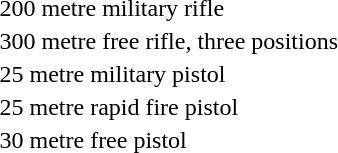<table>
<tr>
<td>200 metre military rifle<br></td>
<td></td>
<td></td>
<td></td>
</tr>
<tr>
<td>300 metre free rifle, three positions<br></td>
<td></td>
<td></td>
<td></td>
</tr>
<tr>
<td>25 metre military pistol<br></td>
<td></td>
<td></td>
<td></td>
</tr>
<tr>
<td>25 metre rapid fire pistol<br></td>
<td></td>
<td></td>
<td></td>
</tr>
<tr>
<td>30 metre free pistol<br></td>
<td></td>
<td></td>
<td></td>
</tr>
</table>
